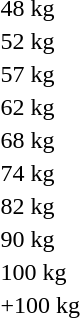<table>
<tr>
<td>48 kg</td>
<td></td>
<td></td>
<td></td>
</tr>
<tr>
<td>52 kg</td>
<td></td>
<td></td>
<td></td>
</tr>
<tr>
<td>57 kg</td>
<td></td>
<td></td>
<td></td>
</tr>
<tr>
<td>62 kg</td>
<td></td>
<td></td>
<td></td>
</tr>
<tr>
<td>68 kg</td>
<td></td>
<td></td>
<td></td>
</tr>
<tr>
<td>74 kg</td>
<td></td>
<td></td>
<td></td>
</tr>
<tr>
<td>82 kg</td>
<td></td>
<td></td>
<td></td>
</tr>
<tr>
<td>90 kg</td>
<td></td>
<td></td>
<td></td>
</tr>
<tr>
<td>100 kg</td>
<td></td>
<td></td>
<td></td>
</tr>
<tr>
<td>+100 kg</td>
<td></td>
<td></td>
<td></td>
</tr>
</table>
